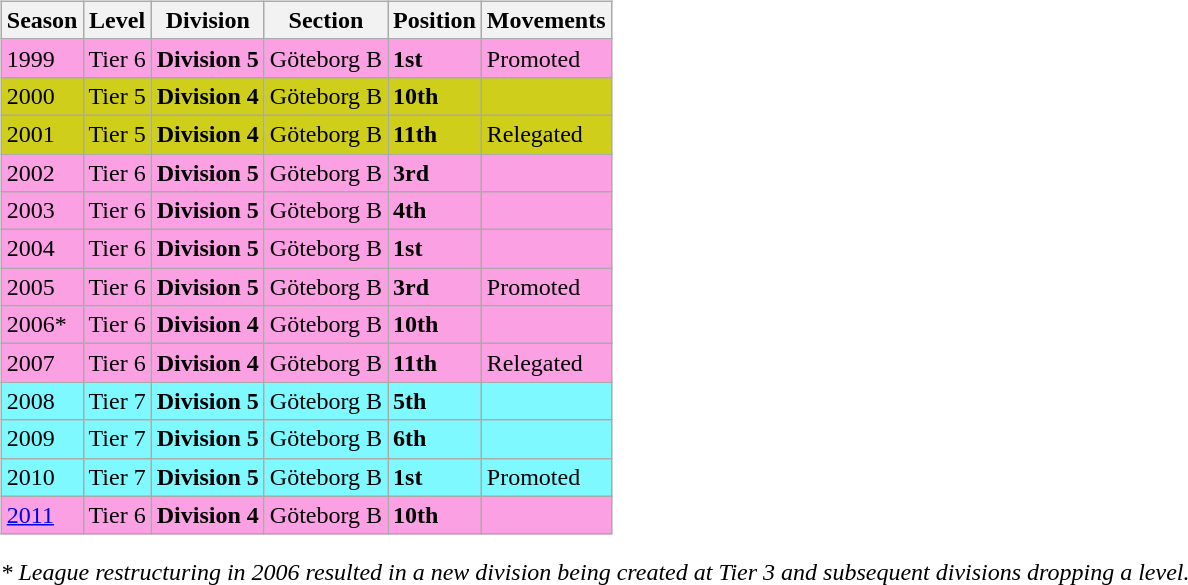<table>
<tr>
<td valign="top" width=0%><br><table class="wikitable">
<tr style="background:#f0f6fa;">
<th><strong>Season</strong></th>
<th><strong>Level</strong></th>
<th><strong>Division</strong></th>
<th><strong>Section</strong></th>
<th><strong>Position</strong></th>
<th><strong>Movements</strong></th>
</tr>
<tr>
<td style="background:#FBA0E3;">1999</td>
<td style="background:#FBA0E3;">Tier 6</td>
<td style="background:#FBA0E3;"><strong>Division 5</strong></td>
<td style="background:#FBA0E3;">Göteborg B</td>
<td style="background:#FBA0E3;"><strong>1st</strong></td>
<td style="background:#FBA0E3;">Promoted</td>
</tr>
<tr>
<td style="background:#CECE1B;">2000</td>
<td style="background:#CECE1B;">Tier 5</td>
<td style="background:#CECE1B;"><strong>Division 4</strong></td>
<td style="background:#CECE1B;">Göteborg B</td>
<td style="background:#CECE1B;"><strong>10th</strong></td>
<td style="background:#CECE1B;"></td>
</tr>
<tr>
<td style="background:#CECE1B;">2001</td>
<td style="background:#CECE1B;">Tier 5</td>
<td style="background:#CECE1B;"><strong>Division 4</strong></td>
<td style="background:#CECE1B;">Göteborg B</td>
<td style="background:#CECE1B;"><strong>11th</strong></td>
<td style="background:#CECE1B;">Relegated</td>
</tr>
<tr>
<td style="background:#FBA0E3;">2002</td>
<td style="background:#FBA0E3;">Tier 6</td>
<td style="background:#FBA0E3;"><strong>Division 5</strong></td>
<td style="background:#FBA0E3;">Göteborg B</td>
<td style="background:#FBA0E3;"><strong>3rd</strong></td>
<td style="background:#FBA0E3;"></td>
</tr>
<tr>
<td style="background:#FBA0E3;">2003</td>
<td style="background:#FBA0E3;">Tier 6</td>
<td style="background:#FBA0E3;"><strong>Division 5</strong></td>
<td style="background:#FBA0E3;">Göteborg B</td>
<td style="background:#FBA0E3;"><strong>4th</strong></td>
<td style="background:#FBA0E3;"></td>
</tr>
<tr>
<td style="background:#FBA0E3;">2004</td>
<td style="background:#FBA0E3;">Tier 6</td>
<td style="background:#FBA0E3;"><strong>Division 5</strong></td>
<td style="background:#FBA0E3;">Göteborg B</td>
<td style="background:#FBA0E3;"><strong>1st</strong></td>
<td style="background:#FBA0E3;"></td>
</tr>
<tr>
<td style="background:#FBA0E3;">2005</td>
<td style="background:#FBA0E3;">Tier 6</td>
<td style="background:#FBA0E3;"><strong>Division 5</strong></td>
<td style="background:#FBA0E3;">Göteborg B</td>
<td style="background:#FBA0E3;"><strong>3rd</strong></td>
<td style="background:#FBA0E3;">Promoted</td>
</tr>
<tr>
<td style="background:#FBA0E3;">2006*</td>
<td style="background:#FBA0E3;">Tier 6</td>
<td style="background:#FBA0E3;"><strong>Division 4</strong></td>
<td style="background:#FBA0E3;">Göteborg B</td>
<td style="background:#FBA0E3;"><strong>10th</strong></td>
<td style="background:#FBA0E3;"></td>
</tr>
<tr>
<td style="background:#FBA0E3;">2007</td>
<td style="background:#FBA0E3;">Tier 6</td>
<td style="background:#FBA0E3;"><strong>Division 4</strong></td>
<td style="background:#FBA0E3;">Göteborg B</td>
<td style="background:#FBA0E3;"><strong>11th</strong></td>
<td style="background:#FBA0E3;">Relegated</td>
</tr>
<tr>
<td style="background:#7DF9FF;">2008</td>
<td style="background:#7DF9FF;">Tier 7</td>
<td style="background:#7DF9FF;"><strong>Division 5</strong></td>
<td style="background:#7DF9FF;">Göteborg B</td>
<td style="background:#7DF9FF;"><strong>5th</strong></td>
<td style="background:#7DF9FF;"></td>
</tr>
<tr>
<td style="background:#7DF9FF;">2009</td>
<td style="background:#7DF9FF;">Tier 7</td>
<td style="background:#7DF9FF;"><strong>Division 5</strong></td>
<td style="background:#7DF9FF;">Göteborg B</td>
<td style="background:#7DF9FF;"><strong>6th</strong></td>
<td style="background:#7DF9FF;"></td>
</tr>
<tr>
<td style="background:#7DF9FF;">2010</td>
<td style="background:#7DF9FF;">Tier 7</td>
<td style="background:#7DF9FF;"><strong>Division 5</strong></td>
<td style="background:#7DF9FF;">Göteborg B</td>
<td style="background:#7DF9FF;"><strong>1st</strong></td>
<td style="background:#7DF9FF;">Promoted</td>
</tr>
<tr>
<td style="background:#FBA0E3;"><a href='#'>2011</a></td>
<td style="background:#FBA0E3;">Tier 6</td>
<td style="background:#FBA0E3;"><strong>Division 4</strong></td>
<td style="background:#FBA0E3;">Göteborg B</td>
<td style="background:#FBA0E3;"><strong>10th</strong></td>
<td style="background:#FBA0E3;"></td>
</tr>
</table>
<em>* League restructuring in 2006 resulted in a new division being created at Tier 3 and subsequent divisions dropping a level.</em>


</td>
</tr>
</table>
